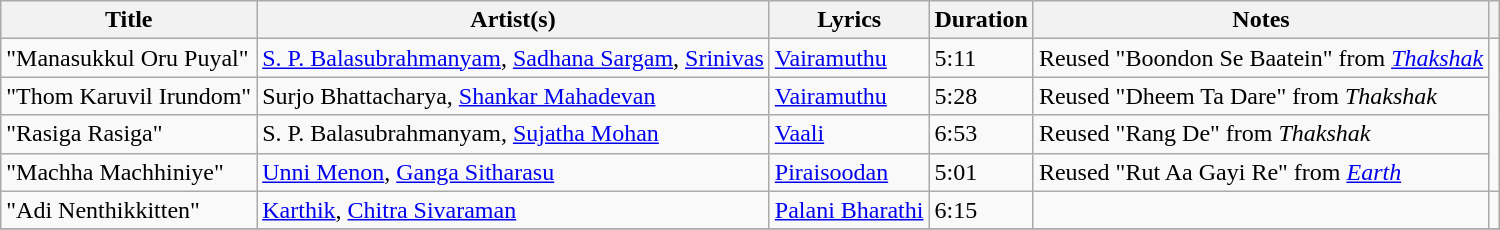<table class="wikitable tracklist">
<tr>
<th>Title</th>
<th>Artist(s)</th>
<th>Lyrics</th>
<th>Duration</th>
<th>Notes</th>
<th scope="col" class="unsortable" ></th>
</tr>
<tr>
<td>"Manasukkul Oru Puyal"</td>
<td><a href='#'>S. P. Balasubrahmanyam</a>, <a href='#'>Sadhana Sargam</a>, <a href='#'>Srinivas</a></td>
<td><a href='#'>Vairamuthu</a></td>
<td>5:11</td>
<td>Reused "Boondon Se Baatein" from <em><a href='#'>Thakshak</a></em></td>
<td rowspan="4"></td>
</tr>
<tr>
<td>"Thom Karuvil Irundom"</td>
<td>Surjo Bhattacharya, <a href='#'>Shankar Mahadevan</a></td>
<td><a href='#'>Vairamuthu</a></td>
<td>5:28</td>
<td>Reused "Dheem Ta Dare" from <em>Thakshak</em></td>
</tr>
<tr>
<td>"Rasiga Rasiga"</td>
<td>S. P. Balasubrahmanyam, <a href='#'>Sujatha Mohan</a></td>
<td><a href='#'>Vaali</a></td>
<td>6:53</td>
<td>Reused "Rang De" from <em>Thakshak</em></td>
</tr>
<tr>
<td>"Machha Machhiniye"</td>
<td><a href='#'>Unni Menon</a>, <a href='#'>Ganga Sitharasu</a></td>
<td><a href='#'>Piraisoodan</a></td>
<td>5:01</td>
<td>Reused "Rut Aa Gayi Re" from <em><a href='#'>Earth</a></em></td>
</tr>
<tr>
<td>"Adi Nenthikkitten"</td>
<td><a href='#'>Karthik</a>, <a href='#'>Chitra Sivaraman</a></td>
<td><a href='#'>Palani Bharathi</a></td>
<td>6:15</td>
<td></td>
<td></td>
</tr>
<tr>
</tr>
</table>
